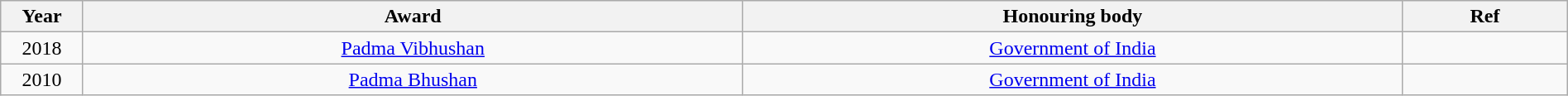<table class="wikitable" style="width:100%;">
<tr>
<th width=5%>Year</th>
<th style="width:40%;">Award</th>
<th style="width:40%;">Honouring body</th>
<th style="width:10%;">Ref</th>
</tr>
<tr>
<td style="text-align:center;">2018</td>
<td style="text-align:center;"><a href='#'>Padma Vibhushan</a></td>
<td style="text-align:center;"><a href='#'>Government of India</a></td>
<td style="text-align:center;"></td>
</tr>
<tr>
<td style="text-align:center;">2010</td>
<td style="text-align:center;"><a href='#'>Padma Bhushan</a></td>
<td style="text-align:center;"><a href='#'>Government of India</a></td>
<td style="text-align:center;"></td>
</tr>
</table>
